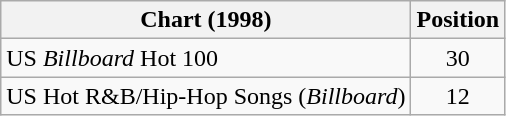<table class="wikitable sortable">
<tr>
<th>Chart (1998)</th>
<th>Position</th>
</tr>
<tr>
<td>US <em>Billboard</em> Hot 100</td>
<td align="center">30</td>
</tr>
<tr>
<td>US Hot R&B/Hip-Hop Songs (<em>Billboard</em>)</td>
<td align="center">12</td>
</tr>
</table>
